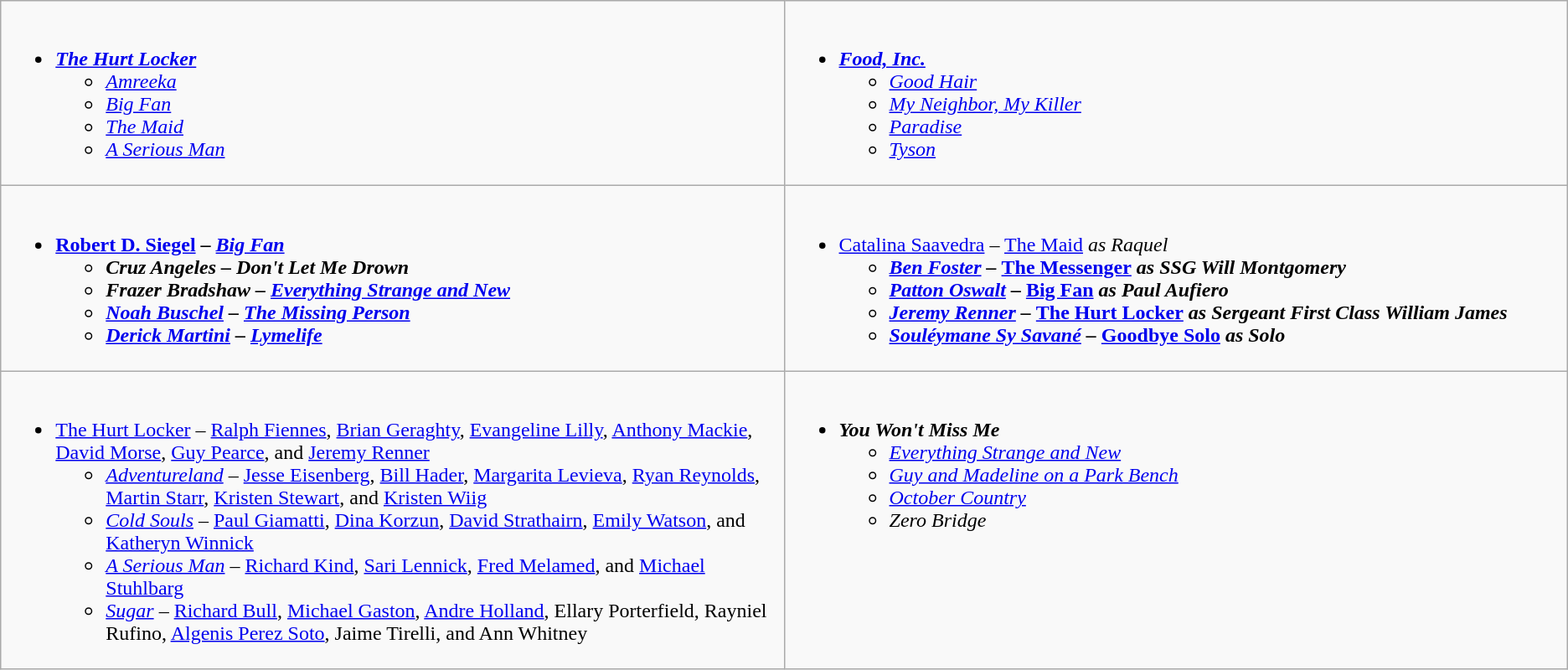<table class="wikitable" role="presentation">
<tr>
<td style="vertical-align:top; width:50%;"><br><ul><li><strong><em><a href='#'>The Hurt Locker</a></em></strong><ul><li><em><a href='#'>Amreeka</a></em></li><li><em><a href='#'>Big Fan</a></em></li><li><em><a href='#'>The Maid</a></em></li><li><em><a href='#'>A Serious Man</a></em></li></ul></li></ul></td>
<td style="vertical-align:top; width:50%;"><br><ul><li><strong><em><a href='#'>Food, Inc.</a></em></strong><ul><li><em><a href='#'>Good Hair</a></em></li><li><em><a href='#'>My Neighbor, My Killer</a></em></li><li><em><a href='#'>Paradise</a></em></li><li><em><a href='#'>Tyson</a></em></li></ul></li></ul></td>
</tr>
<tr>
<td style="vertical-align:top; width:50%;"><br><ul><li><strong><a href='#'>Robert D. Siegel</a> – <em><a href='#'>Big Fan</a><strong><em><ul><li>Cruz Angeles – </em>Don't Let Me Drown<em></li><li>Frazer Bradshaw – </em><a href='#'>Everything Strange and New</a><em></li><li><a href='#'>Noah Buschel</a> – </em><a href='#'>The Missing Person</a><em></li><li><a href='#'>Derick Martini</a> – </em><a href='#'>Lymelife</a><em></li></ul></li></ul></td>
<td style="vertical-align:top; width:50%;"><br><ul><li></strong><a href='#'>Catalina Saavedra</a> – </em><a href='#'>The Maid</a><em> as Raquel<strong><ul><li><a href='#'>Ben Foster</a> – </em><a href='#'>The Messenger</a><em> as SSG Will Montgomery</li><li><a href='#'>Patton Oswalt</a> – </em><a href='#'>Big Fan</a><em> as Paul Aufiero</li><li><a href='#'>Jeremy Renner</a> – </em><a href='#'>The Hurt Locker</a><em> as Sergeant First Class William James</li><li><a href='#'>Souléymane Sy Savané</a> – </em><a href='#'>Goodbye Solo</a><em> as Solo</li></ul></li></ul></td>
</tr>
<tr>
<td style="vertical-align:top; width:50%;"><br><ul><li></em></strong><a href='#'>The Hurt Locker</a></em> – <a href='#'>Ralph Fiennes</a>, <a href='#'>Brian Geraghty</a>, <a href='#'>Evangeline Lilly</a>, <a href='#'>Anthony Mackie</a>, <a href='#'>David Morse</a>, <a href='#'>Guy Pearce</a>, and <a href='#'>Jeremy Renner</a></strong><ul><li><em><a href='#'>Adventureland</a></em> – <a href='#'>Jesse Eisenberg</a>, <a href='#'>Bill Hader</a>, <a href='#'>Margarita Levieva</a>, <a href='#'>Ryan Reynolds</a>, <a href='#'>Martin Starr</a>, <a href='#'>Kristen Stewart</a>, and <a href='#'>Kristen Wiig</a></li><li><em><a href='#'>Cold Souls</a></em> – <a href='#'>Paul Giamatti</a>, <a href='#'>Dina Korzun</a>, <a href='#'>David Strathairn</a>, <a href='#'>Emily Watson</a>, and <a href='#'>Katheryn Winnick</a></li><li><em><a href='#'>A Serious Man</a></em> – <a href='#'>Richard Kind</a>, <a href='#'>Sari Lennick</a>, <a href='#'>Fred Melamed</a>, and <a href='#'>Michael Stuhlbarg</a></li><li><em><a href='#'>Sugar</a></em> – <a href='#'>Richard Bull</a>, <a href='#'>Michael Gaston</a>, <a href='#'>Andre Holland</a>, Ellary Porterfield, Rayniel Rufino, <a href='#'>Algenis Perez Soto</a>, Jaime Tirelli, and Ann Whitney</li></ul></li></ul></td>
<td style="vertical-align:top; width:50%;"><br><ul><li><strong><em>You Won't Miss Me</em></strong><ul><li><em><a href='#'>Everything Strange and New</a></em></li><li><em><a href='#'>Guy and Madeline on a Park Bench</a></em></li><li><em><a href='#'>October Country</a></em></li><li><em>Zero Bridge</em></li></ul></li></ul></td>
</tr>
</table>
